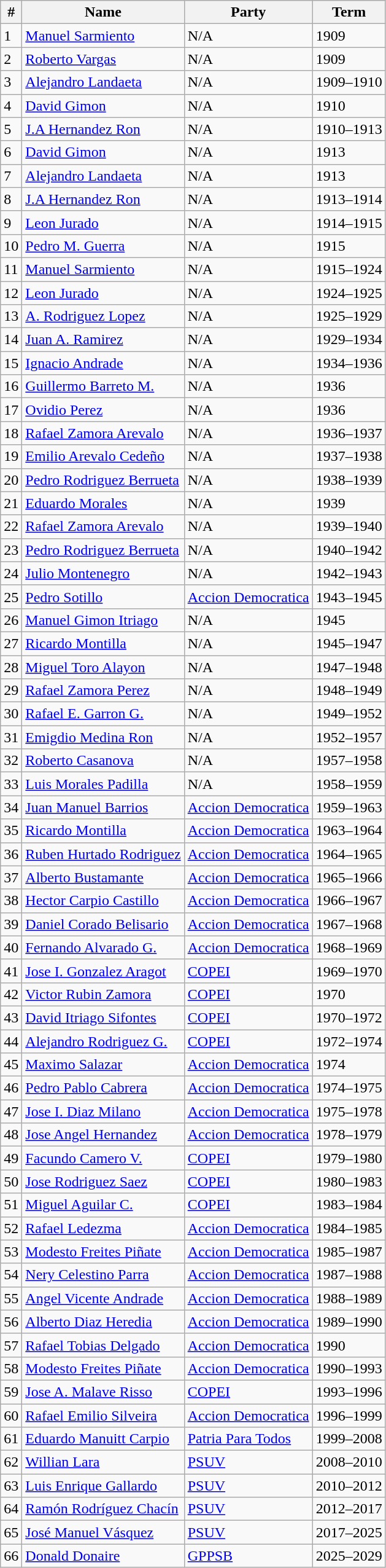<table class="wikitable">
<tr>
<th>#</th>
<th>Name</th>
<th>Party</th>
<th>Term</th>
</tr>
<tr>
<td>1</td>
<td><a href='#'>Manuel Sarmiento</a></td>
<td>N/A</td>
<td>1909</td>
</tr>
<tr>
<td>2</td>
<td><a href='#'>Roberto Vargas</a></td>
<td>N/A</td>
<td>1909</td>
</tr>
<tr>
<td>3</td>
<td><a href='#'>Alejandro Landaeta</a></td>
<td>N/A</td>
<td>1909–1910</td>
</tr>
<tr>
<td>4</td>
<td><a href='#'>David Gimon</a></td>
<td>N/A</td>
<td>1910</td>
</tr>
<tr>
<td>5</td>
<td><a href='#'>J.A Hernandez Ron</a></td>
<td>N/A</td>
<td>1910–1913</td>
</tr>
<tr>
<td>6</td>
<td><a href='#'>David Gimon</a></td>
<td>N/A</td>
<td>1913</td>
</tr>
<tr>
<td>7</td>
<td><a href='#'>Alejandro Landaeta</a></td>
<td>N/A</td>
<td>1913</td>
</tr>
<tr>
<td>8</td>
<td><a href='#'>J.A Hernandez Ron</a></td>
<td>N/A</td>
<td>1913–1914</td>
</tr>
<tr>
<td>9</td>
<td><a href='#'>Leon Jurado</a></td>
<td>N/A</td>
<td>1914–1915</td>
</tr>
<tr>
<td>10</td>
<td><a href='#'>Pedro M. Guerra</a></td>
<td>N/A</td>
<td>1915</td>
</tr>
<tr>
<td>11</td>
<td><a href='#'>Manuel Sarmiento</a></td>
<td>N/A</td>
<td>1915–1924</td>
</tr>
<tr>
<td>12</td>
<td><a href='#'>Leon Jurado</a></td>
<td>N/A</td>
<td>1924–1925</td>
</tr>
<tr>
<td>13</td>
<td><a href='#'>A. Rodriguez Lopez</a></td>
<td>N/A</td>
<td>1925–1929</td>
</tr>
<tr>
<td>14</td>
<td><a href='#'>Juan A. Ramirez</a></td>
<td>N/A</td>
<td>1929–1934</td>
</tr>
<tr>
<td>15</td>
<td><a href='#'>Ignacio Andrade</a></td>
<td>N/A</td>
<td>1934–1936</td>
</tr>
<tr>
<td>16</td>
<td><a href='#'>Guillermo Barreto M.</a></td>
<td>N/A</td>
<td>1936</td>
</tr>
<tr>
<td>17</td>
<td><a href='#'>Ovidio Perez</a></td>
<td>N/A</td>
<td>1936</td>
</tr>
<tr>
<td>18</td>
<td><a href='#'>Rafael Zamora Arevalo</a></td>
<td>N/A</td>
<td>1936–1937</td>
</tr>
<tr>
<td>19</td>
<td><a href='#'>Emilio Arevalo Cedeño</a></td>
<td>N/A</td>
<td>1937–1938</td>
</tr>
<tr>
<td>20</td>
<td><a href='#'>Pedro Rodriguez Berrueta</a></td>
<td>N/A</td>
<td>1938–1939</td>
</tr>
<tr>
<td>21</td>
<td><a href='#'>Eduardo Morales</a></td>
<td>N/A</td>
<td>1939</td>
</tr>
<tr>
<td>22</td>
<td><a href='#'>Rafael Zamora Arevalo</a></td>
<td>N/A</td>
<td>1939–1940</td>
</tr>
<tr>
<td>23</td>
<td><a href='#'>Pedro Rodriguez Berrueta</a></td>
<td>N/A</td>
<td>1940–1942</td>
</tr>
<tr>
<td>24</td>
<td><a href='#'>Julio Montenegro</a></td>
<td>N/A</td>
<td>1942–1943</td>
</tr>
<tr>
<td>25</td>
<td><a href='#'>Pedro Sotillo</a></td>
<td><a href='#'>Accion Democratica</a></td>
<td>1943–1945</td>
</tr>
<tr>
<td>26</td>
<td><a href='#'>Manuel Gimon Itriago</a></td>
<td>N/A</td>
<td>1945</td>
</tr>
<tr>
<td>27</td>
<td><a href='#'>Ricardo Montilla</a></td>
<td>N/A</td>
<td>1945–1947</td>
</tr>
<tr>
<td>28</td>
<td><a href='#'>Miguel Toro Alayon</a></td>
<td>N/A</td>
<td>1947–1948</td>
</tr>
<tr>
<td>29</td>
<td><a href='#'>Rafael Zamora Perez</a></td>
<td>N/A</td>
<td>1948–1949</td>
</tr>
<tr>
<td>30</td>
<td><a href='#'>Rafael E. Garron G.</a></td>
<td>N/A</td>
<td>1949–1952</td>
</tr>
<tr>
<td>31</td>
<td><a href='#'>Emigdio Medina Ron</a></td>
<td>N/A</td>
<td>1952–1957</td>
</tr>
<tr>
<td>32</td>
<td><a href='#'>Roberto Casanova</a></td>
<td>N/A</td>
<td>1957–1958</td>
</tr>
<tr>
<td>33</td>
<td><a href='#'>Luis Morales Padilla</a></td>
<td>N/A</td>
<td>1958–1959</td>
</tr>
<tr>
<td>34</td>
<td><a href='#'>Juan Manuel Barrios</a></td>
<td><a href='#'>Accion Democratica</a></td>
<td>1959–1963</td>
</tr>
<tr>
<td>35</td>
<td><a href='#'>Ricardo Montilla</a></td>
<td><a href='#'>Accion Democratica</a></td>
<td>1963–1964</td>
</tr>
<tr>
<td>36</td>
<td><a href='#'>Ruben Hurtado Rodriguez</a></td>
<td><a href='#'>Accion Democratica</a></td>
<td>1964–1965</td>
</tr>
<tr>
<td>37</td>
<td><a href='#'>Alberto Bustamante</a></td>
<td><a href='#'>Accion Democratica</a></td>
<td>1965–1966</td>
</tr>
<tr>
<td>38</td>
<td><a href='#'>Hector Carpio Castillo</a></td>
<td><a href='#'>Accion Democratica</a></td>
<td>1966–1967</td>
</tr>
<tr>
<td>39</td>
<td><a href='#'>Daniel Corado Belisario</a></td>
<td><a href='#'>Accion Democratica</a></td>
<td>1967–1968</td>
</tr>
<tr>
<td>40</td>
<td><a href='#'>Fernando Alvarado G.</a></td>
<td><a href='#'>Accion Democratica</a></td>
<td>1968–1969</td>
</tr>
<tr>
<td>41</td>
<td><a href='#'>Jose I. Gonzalez Aragot</a></td>
<td><a href='#'>COPEI</a></td>
<td>1969–1970</td>
</tr>
<tr>
<td>42</td>
<td><a href='#'>Victor Rubin Zamora</a></td>
<td><a href='#'>COPEI</a></td>
<td>1970</td>
</tr>
<tr>
<td>43</td>
<td><a href='#'>David Itriago Sifontes</a></td>
<td><a href='#'>COPEI</a></td>
<td>1970–1972</td>
</tr>
<tr>
<td>44</td>
<td><a href='#'>Alejandro Rodriguez G.</a></td>
<td><a href='#'>COPEI</a></td>
<td>1972–1974</td>
</tr>
<tr>
<td>45</td>
<td><a href='#'>Maximo Salazar</a></td>
<td><a href='#'>Accion Democratica</a></td>
<td>1974</td>
</tr>
<tr>
<td>46</td>
<td><a href='#'>Pedro Pablo Cabrera</a></td>
<td><a href='#'>Accion Democratica</a></td>
<td>1974–1975</td>
</tr>
<tr>
<td>47</td>
<td><a href='#'>Jose I. Diaz Milano</a></td>
<td><a href='#'>Accion Democratica</a></td>
<td>1975–1978</td>
</tr>
<tr>
<td>48</td>
<td><a href='#'>Jose Angel Hernandez</a></td>
<td><a href='#'>Accion Democratica</a></td>
<td>1978–1979</td>
</tr>
<tr>
<td>49</td>
<td><a href='#'>Facundo Camero V.</a></td>
<td><a href='#'>COPEI</a></td>
<td>1979–1980</td>
</tr>
<tr>
<td>50</td>
<td><a href='#'>Jose Rodriguez Saez</a></td>
<td><a href='#'>COPEI</a></td>
<td>1980–1983</td>
</tr>
<tr>
<td>51</td>
<td><a href='#'>Miguel Aguilar C.</a></td>
<td><a href='#'>COPEI</a></td>
<td>1983–1984</td>
</tr>
<tr>
<td>52</td>
<td><a href='#'>Rafael Ledezma</a></td>
<td><a href='#'>Accion Democratica</a></td>
<td>1984–1985</td>
</tr>
<tr>
<td>53</td>
<td><a href='#'>Modesto Freites Piñate</a></td>
<td><a href='#'>Accion Democratica</a></td>
<td>1985–1987</td>
</tr>
<tr>
<td>54</td>
<td><a href='#'>Nery Celestino Parra</a></td>
<td><a href='#'>Accion Democratica</a></td>
<td>1987–1988</td>
</tr>
<tr>
<td>55</td>
<td><a href='#'>Angel Vicente Andrade</a></td>
<td><a href='#'>Accion Democratica</a></td>
<td>1988–1989</td>
</tr>
<tr>
<td>56</td>
<td><a href='#'>Alberto Diaz Heredia</a></td>
<td><a href='#'>Accion Democratica</a></td>
<td>1989–1990</td>
</tr>
<tr>
<td>57</td>
<td><a href='#'>Rafael Tobias Delgado</a></td>
<td><a href='#'>Accion Democratica</a></td>
<td>1990</td>
</tr>
<tr>
<td>58</td>
<td><a href='#'>Modesto Freites Piñate</a></td>
<td><a href='#'>Accion Democratica</a></td>
<td>1990–1993</td>
</tr>
<tr>
<td>59</td>
<td><a href='#'>Jose A. Malave Risso</a></td>
<td><a href='#'>COPEI</a></td>
<td>1993–1996</td>
</tr>
<tr>
<td>60</td>
<td><a href='#'>Rafael Emilio Silveira</a></td>
<td><a href='#'>Accion Democratica</a></td>
<td>1996–1999</td>
</tr>
<tr>
<td>61</td>
<td><a href='#'>Eduardo Manuitt Carpio</a></td>
<td><a href='#'>Patria Para Todos</a></td>
<td>1999–2008</td>
</tr>
<tr>
<td>62</td>
<td><a href='#'>Willian Lara</a></td>
<td><a href='#'>PSUV</a></td>
<td>2008–2010</td>
</tr>
<tr>
<td>63</td>
<td><a href='#'>Luis Enrique Gallardo</a></td>
<td><a href='#'>PSUV</a></td>
<td>2010–2012</td>
</tr>
<tr>
<td>64</td>
<td><a href='#'>Ramón Rodríguez Chacín</a></td>
<td><a href='#'>PSUV</a></td>
<td>2012–2017</td>
</tr>
<tr>
<td>65</td>
<td><a href='#'>José Manuel Vásquez</a></td>
<td><a href='#'>PSUV</a></td>
<td>2017–2025</td>
</tr>
<tr>
<td>66</td>
<td><a href='#'>Donald Donaire</a></td>
<td><a href='#'>GPPSB</a></td>
<td>2025–2029</td>
</tr>
</table>
